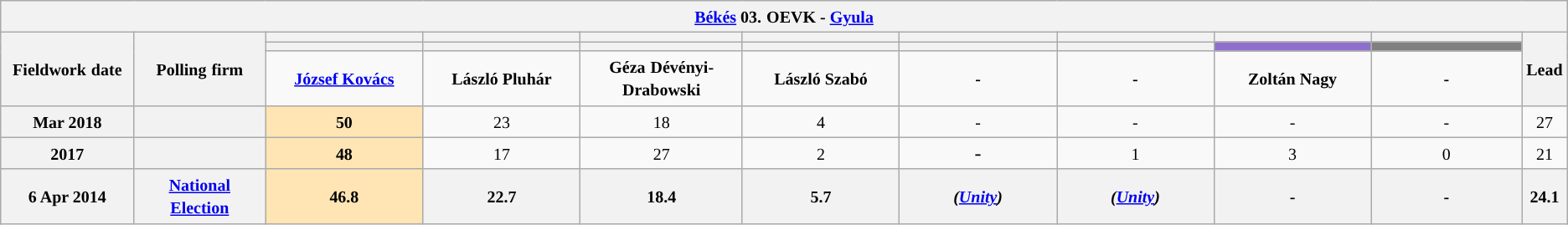<table class="wikitable mw-collapsible mw-collapsed" style="text-align:center">
<tr>
<th colspan="11" style="width: 980pt;"><small><a href='#'>Békés</a> 03.</small> <small>OEVK - <a href='#'>Gyula</a></small></th>
</tr>
<tr>
<th rowspan="3" style="width: 80pt;"><small>Fieldwork</small> <small>date</small></th>
<th rowspan="3" style="width: 80pt;"><strong><small>Polling</small> <small>firm</small></strong></th>
<th style="width: 100pt;"><small></small></th>
<th style="width: 100pt;"><small> </small></th>
<th style="width: 100pt;"></th>
<th style="width: 100pt;"></th>
<th style="width: 100pt;"></th>
<th style="width: 100pt;"></th>
<th style="width: 100pt;"></th>
<th style="width: 100pt;"></th>
<th rowspan="3" style="width: 20pt;"><small>Lead</small></th>
</tr>
<tr>
<th style="color:inherit;background:"></th>
<th style="color:inherit;background:"></th>
<th style="color:inherit;background:"></th>
<th style="color:inherit;background:"></th>
<th style="color:inherit;background:"></th>
<th style="color:inherit;background:"></th>
<th style="color:inherit;background:#8E6FCE;"></th>
<th style="color:inherit;background:#808080;"></th>
</tr>
<tr>
<td><strong><small><a href='#'>József Kovács</a></small></strong></td>
<td><strong><small>László Pluhár</small></strong></td>
<td><strong><small>Géza</small></strong> <strong><small>Dévényi</small><small>-</small><small>Drabowski</small></strong></td>
<td><strong><small>László Szabó</small></strong></td>
<td><strong><small>-</small></strong></td>
<td><strong><small>-</small></strong></td>
<td><strong><small>Zoltán Nagy</small></strong></td>
<td><strong><small>-</small></strong></td>
</tr>
<tr>
<th><small>Mar 2018</small></th>
<th><small></small></th>
<td style="background:#FFE5B4"><strong><small>50</small></strong></td>
<td><small>23</small></td>
<td><small>18</small></td>
<td><small>4</small></td>
<td><small>-</small></td>
<td><small>-</small></td>
<td><small>-</small></td>
<td><small>-</small></td>
<td style="background:"><small>27</small></td>
</tr>
<tr>
<th><small>2017</small></th>
<th><small></small></th>
<td style="background:#FFE5B4"><strong><small>48</small></strong></td>
<td><small>17</small></td>
<td><small>27</small></td>
<td><small>2</small></td>
<td>-</td>
<td><small>1</small></td>
<td><small>3</small></td>
<td><small>0</small></td>
<td style="background:"><small>21</small></td>
</tr>
<tr>
<th><small>6 Apr 2014</small></th>
<th><a href='#'><small>National Election</small></a></th>
<th style="background:#FFE5B4"><strong><small>46.8</small></strong></th>
<th><small>22.7</small></th>
<th><small>18.4</small></th>
<th><small>5.7</small></th>
<th><small><em>(<a href='#'>Unity</a>)</em></small></th>
<th><small><em>(<a href='#'>Unity</a>)</em></small></th>
<th><small>-</small></th>
<th><small>-</small></th>
<th style="background:"><small>24.1</small></th>
</tr>
</table>
